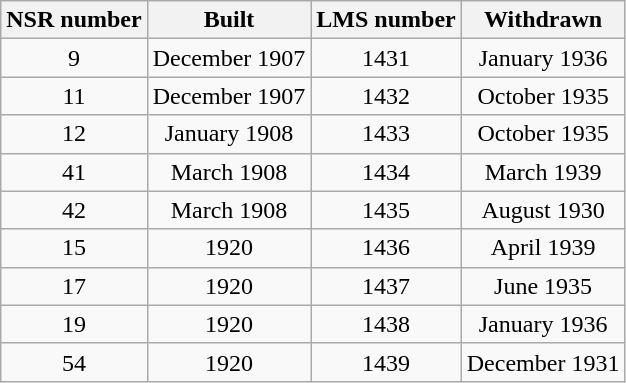<table class="wikitable sortable" border="1" style="text-align: center">
<tr>
<th>NSR number</th>
<th>Built</th>
<th>LMS number</th>
<th>Withdrawn</th>
</tr>
<tr>
<td>9</td>
<td>December 1907</td>
<td>1431</td>
<td>January 1936</td>
</tr>
<tr>
<td>11</td>
<td>December 1907</td>
<td>1432</td>
<td>October 1935</td>
</tr>
<tr>
<td>12</td>
<td>January 1908</td>
<td>1433</td>
<td>October 1935</td>
</tr>
<tr>
<td>41</td>
<td>March 1908</td>
<td>1434</td>
<td>March 1939</td>
</tr>
<tr>
<td>42</td>
<td>March 1908</td>
<td>1435</td>
<td>August 1930</td>
</tr>
<tr>
<td>15</td>
<td>1920</td>
<td>1436</td>
<td>April 1939</td>
</tr>
<tr>
<td>17</td>
<td>1920</td>
<td>1437</td>
<td>June 1935</td>
</tr>
<tr>
<td>19</td>
<td>1920</td>
<td>1438</td>
<td>January 1936</td>
</tr>
<tr>
<td>54</td>
<td>1920</td>
<td>1439</td>
<td>December 1931</td>
</tr>
</table>
